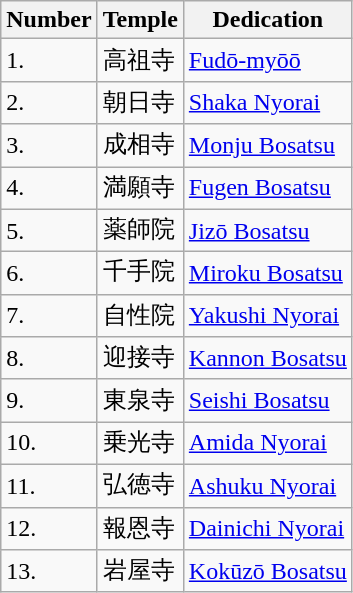<table class="wikitable">
<tr>
<th>Number</th>
<th>Temple</th>
<th>Dedication</th>
</tr>
<tr>
<td>1.</td>
<td>高祖寺</td>
<td><a href='#'>Fudō-myōō</a></td>
</tr>
<tr>
<td>2.</td>
<td>朝日寺</td>
<td><a href='#'>Shaka Nyorai</a></td>
</tr>
<tr>
<td>3.</td>
<td>成相寺</td>
<td><a href='#'>Monju Bosatsu</a></td>
</tr>
<tr>
<td>4.</td>
<td>満願寺</td>
<td><a href='#'>Fugen Bosatsu</a></td>
</tr>
<tr>
<td>5.</td>
<td>薬師院</td>
<td><a href='#'>Jizō Bosatsu</a></td>
</tr>
<tr>
<td>6.</td>
<td>千手院</td>
<td><a href='#'>Miroku Bosatsu</a></td>
</tr>
<tr>
<td>7.</td>
<td>自性院</td>
<td><a href='#'>Yakushi Nyorai</a></td>
</tr>
<tr>
<td>8.</td>
<td>迎接寺</td>
<td><a href='#'>Kannon Bosatsu</a></td>
</tr>
<tr>
<td>9.</td>
<td>東泉寺</td>
<td><a href='#'>Seishi Bosatsu</a></td>
</tr>
<tr>
<td>10.</td>
<td>乗光寺</td>
<td><a href='#'>Amida Nyorai</a></td>
</tr>
<tr>
<td>11.</td>
<td>弘徳寺</td>
<td><a href='#'>Ashuku Nyorai</a></td>
</tr>
<tr>
<td>12.</td>
<td>報恩寺</td>
<td><a href='#'>Dainichi Nyorai</a></td>
</tr>
<tr>
<td>13.</td>
<td>岩屋寺</td>
<td><a href='#'>Kokūzō Bosatsu</a></td>
</tr>
</table>
